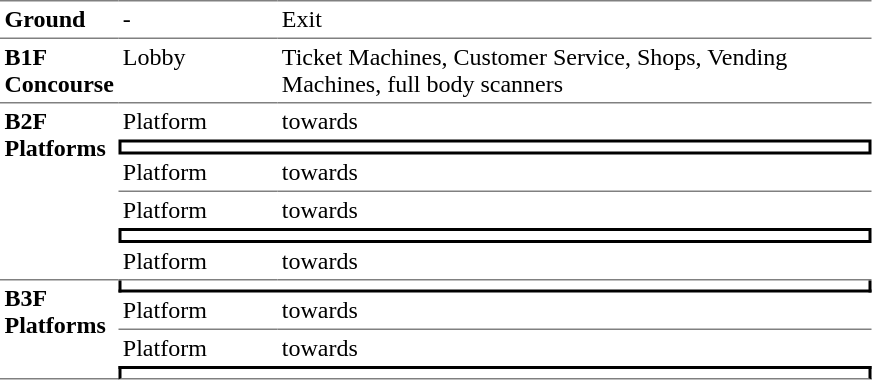<table border=0 cellspacing=0 cellpadding=3>
<tr>
<td style="border-top:solid 1px gray;" width=50 valign=top><strong>Ground</strong></td>
<td style="border-top:solid 1px gray;" width=100 valign=top>-</td>
<td style="border-top:solid 1px gray;" width=390 valign=top>Exit</td>
</tr>
<tr>
<td style="border-bottom:solid 1px gray; border-top:solid 1px gray;" valign=top width=50><strong>B1F<br>Concourse</strong></td>
<td style="border-bottom:solid 1px gray; border-top:solid 1px gray;" valign=top width=100>Lobby</td>
<td style="border-bottom:solid 1px gray; border-top:solid 1px gray;" valign=top width=390>Ticket Machines, Customer Service, Shops, Vending Machines, full body scanners</td>
</tr>
<tr>
<td style="border-bottom:solid 1px gray;" rowspan="6" valign=top><strong>B2F<br>Platforms</strong></td>
<td>Platform</td>
<td>  towards  </td>
</tr>
<tr>
<td style="border-right:solid 2px black;border-left:solid 2px black;border-top:solid 2px black;border-bottom:solid 2px black;text-align:center;" colspan=2></td>
</tr>
<tr>
<td style="border-bottom:solid 1px gray;">Platform</td>
<td style="border-bottom:solid 1px gray;">  towards   </td>
</tr>
<tr>
<td>Platform</td>
<td>  towards  </td>
</tr>
<tr>
<td style="border-right:solid 2px black;border-left:solid 2px black;border-top:solid 2px black;border-bottom:solid 2px black;text-align:center;" colspan=2></td>
</tr>
<tr>
<td style="border-bottom:solid 1px gray;">Platform</td>
<td style="border-bottom:solid 1px gray;">  towards   </td>
</tr>
<tr>
<td style="border-bottom:solid 1px gray;" rowspan="4" valign=top><strong>B3F<br>Platforms</strong></td>
<td style="border-right:solid 2px black;border-left:solid 2px black;border-bottom:solid 2px black;text-align:center;" colspan=2></td>
</tr>
<tr>
<td style="border-bottom:solid 1px gray;">Platform</td>
<td style="border-bottom:solid 1px gray;">  towards  </td>
</tr>
<tr>
<td>Platform</td>
<td>  towards   </td>
</tr>
<tr>
<td style="border-bottom:solid 1px gray;border-right:solid 2px black;border-left:solid 2px black;border-top:solid 2px black;text-align:center;" colspan=2></td>
</tr>
</table>
